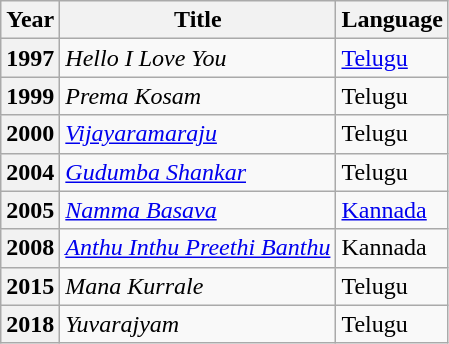<table class="wikitable plainrowheaders sortable">
<tr>
<th scope="col">Year</th>
<th scope="col">Title</th>
<th scope="col">Language</th>
</tr>
<tr>
<th scope="row">1997</th>
<td><em>Hello I Love You</em></td>
<td><a href='#'>Telugu</a></td>
</tr>
<tr>
<th scope="row">1999</th>
<td><em>Prema Kosam</em></td>
<td>Telugu</td>
</tr>
<tr>
<th scope="row">2000</th>
<td><em><a href='#'>Vijayaramaraju</a></em></td>
<td>Telugu</td>
</tr>
<tr>
<th scope="row">2004</th>
<td><em><a href='#'>Gudumba Shankar</a></em></td>
<td>Telugu</td>
</tr>
<tr>
<th scope="row">2005</th>
<td><em><a href='#'>Namma Basava</a></em></td>
<td><a href='#'>Kannada</a></td>
</tr>
<tr>
<th scope="row">2008</th>
<td><em><a href='#'>Anthu Inthu Preethi Banthu</a></em></td>
<td>Kannada</td>
</tr>
<tr>
<th scope="row">2015</th>
<td><em>Mana Kurrale</em></td>
<td>Telugu</td>
</tr>
<tr>
<th scope="row">2018</th>
<td><em>Yuvarajyam</em></td>
<td>Telugu</td>
</tr>
</table>
